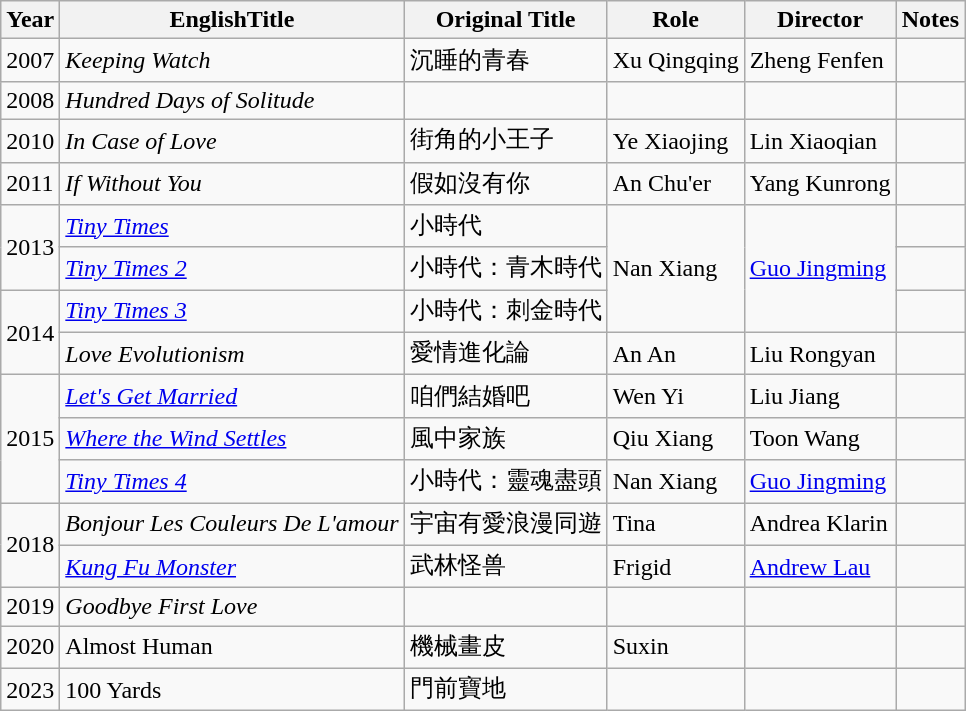<table class="wikitable sortable">
<tr>
<th>Year</th>
<th>EnglishTitle</th>
<th>Original Title</th>
<th>Role</th>
<th>Director</th>
<th class="unsortable">Notes</th>
</tr>
<tr>
<td>2007</td>
<td><em>Keeping Watch</em></td>
<td>沉睡的青春</td>
<td>Xu Qingqing</td>
<td>Zheng Fenfen</td>
<td></td>
</tr>
<tr>
<td>2008</td>
<td><em>Hundred Days of Solitude</em></td>
<td></td>
<td></td>
<td></td>
<td></td>
</tr>
<tr>
<td>2010</td>
<td><em>In Case of Love</em></td>
<td>街角的小王子</td>
<td>Ye Xiaojing</td>
<td>Lin Xiaoqian</td>
<td></td>
</tr>
<tr>
<td>2011</td>
<td><em>If Without You</em></td>
<td>假如沒有你</td>
<td>An Chu'er</td>
<td>Yang Kunrong</td>
<td></td>
</tr>
<tr>
<td rowspan=2>2013</td>
<td><em><a href='#'>Tiny Times</a></em></td>
<td>小時代</td>
<td rowspan="3">Nan Xiang</td>
<td rowspan=3><a href='#'>Guo Jingming</a></td>
<td></td>
</tr>
<tr>
<td><em><a href='#'>Tiny Times 2</a></em></td>
<td>小時代：青木時代</td>
<td></td>
</tr>
<tr>
<td rowspan=2>2014</td>
<td><em><a href='#'>Tiny Times 3</a></em></td>
<td>小時代：刺金時代</td>
<td></td>
</tr>
<tr>
<td><em>Love Evolutionism</em></td>
<td>愛情進化論</td>
<td>An An</td>
<td>Liu Rongyan</td>
<td></td>
</tr>
<tr>
<td rowspan=3>2015</td>
<td><em><a href='#'>Let's Get Married</a></em></td>
<td>咱們結婚吧</td>
<td>Wen Yi</td>
<td>Liu Jiang</td>
<td></td>
</tr>
<tr>
<td><em><a href='#'>Where the Wind Settles</a></em></td>
<td>風中家族</td>
<td>Qiu Xiang</td>
<td>Toon Wang</td>
<td></td>
</tr>
<tr>
<td><em><a href='#'>Tiny Times 4</a></em></td>
<td>小時代：靈魂盡頭</td>
<td>Nan Xiang</td>
<td><a href='#'>Guo Jingming</a></td>
<td></td>
</tr>
<tr>
<td rowspan=2>2018</td>
<td><em>Bonjour Les Couleurs De L'amour</em></td>
<td>宇宙有愛浪漫同遊</td>
<td>Tina</td>
<td>Andrea Klarin</td>
<td></td>
</tr>
<tr>
<td><em><a href='#'>Kung Fu Monster</a></em></td>
<td>武林怪兽</td>
<td>Frigid</td>
<td><a href='#'>Andrew Lau</a></td>
<td></td>
</tr>
<tr>
<td>2019</td>
<td><em>Goodbye First Love</em></td>
<td></td>
<td></td>
<td></td>
<td></td>
</tr>
<tr>
<td>2020</td>
<td>Almost Human</td>
<td>機械畫皮</td>
<td>Suxin</td>
<td></td>
<td></td>
</tr>
<tr>
<td>2023</td>
<td>100 Yards</td>
<td>門前寶地</td>
<td></td>
<td></td>
<td></td>
</tr>
</table>
